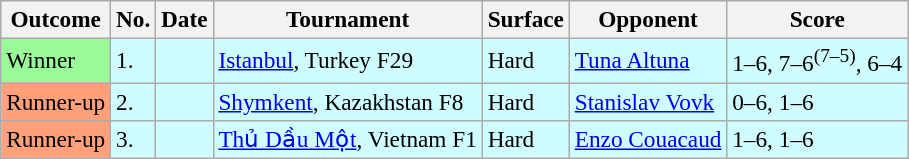<table class="sortable wikitable" style=font-size:97%>
<tr>
<th>Outcome</th>
<th>No.</th>
<th>Date</th>
<th>Tournament</th>
<th>Surface</th>
<th>Opponent</th>
<th>Score</th>
</tr>
<tr bgcolor=#cffcff>
<td bgcolor=98FB98>Winner</td>
<td>1.</td>
<td></td>
<td> <a href='#'>Istanbul</a>, Turkey F29</td>
<td>Hard</td>
<td> <a href='#'>Tuna Altuna</a></td>
<td>1–6, 7–6<sup>(7–5)</sup>, 6–4</td>
</tr>
<tr bgcolor=#cffcff>
<td bgcolor=FFA07A>Runner-up</td>
<td>2.</td>
<td></td>
<td> <a href='#'>Shymkent</a>, Kazakhstan F8</td>
<td>Hard</td>
<td> <a href='#'>Stanislav Vovk</a></td>
<td>0–6, 1–6</td>
</tr>
<tr bgcolor=#cffcff>
<td bgcolor=FFA07A>Runner-up</td>
<td>3.</td>
<td></td>
<td> <a href='#'>Thủ Dầu Một</a>, Vietnam F1</td>
<td>Hard</td>
<td> <a href='#'>Enzo Couacaud</a></td>
<td>1–6, 1–6</td>
</tr>
</table>
